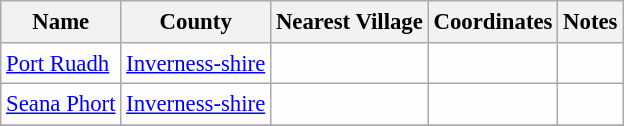<table class="wikitable sortable" style="table-layout:fixed;background-color:#FEFEFE;font-size:95%;padding:0.30em;line-height:1.35em;">
<tr>
<th scope="col">Name</th>
<th scope="col">County</th>
<th scope="col">Nearest Village</th>
<th scope="col" data-sort-type="number">Coordinates</th>
<th scope="col">Notes</th>
</tr>
<tr>
<td><a href='#'>Port Ruadh</a></td>
<td><a href='#'>Inverness-shire</a></td>
<td></td>
<td></td>
<td></td>
</tr>
<tr>
<td><a href='#'>Seana Phort</a></td>
<td><a href='#'>Inverness-shire</a></td>
<td></td>
<td></td>
<td></td>
</tr>
<tr>
</tr>
</table>
